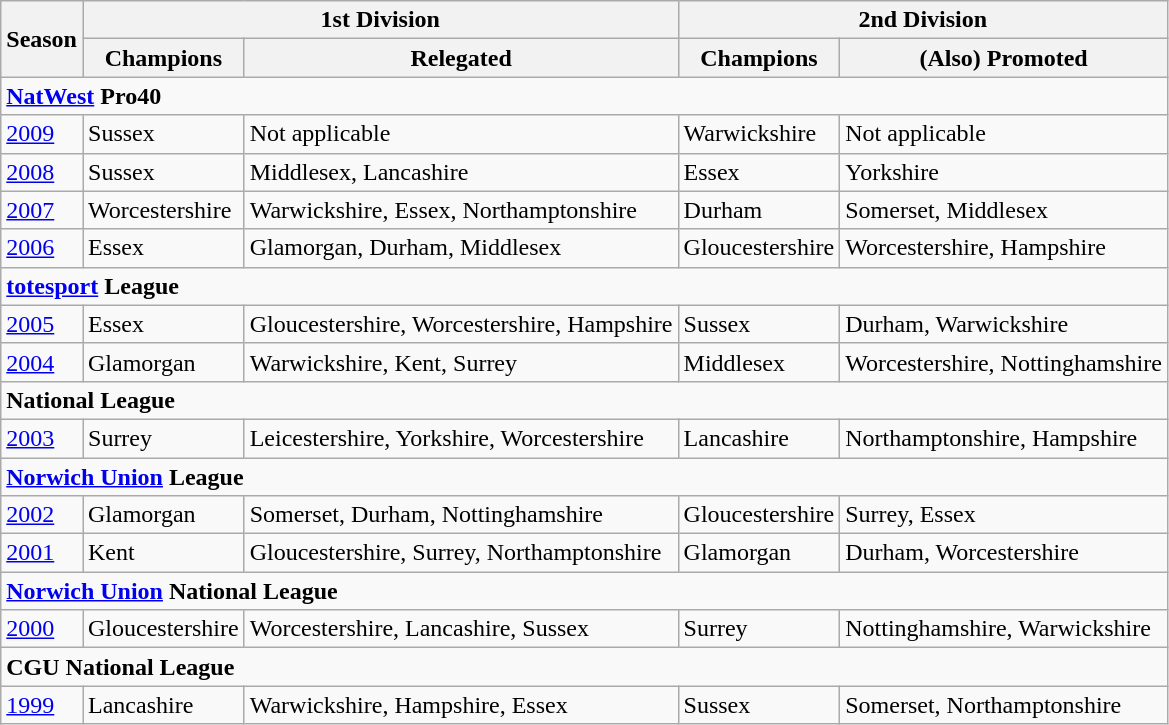<table class="wikitable">
<tr>
<th rowspan=2>Season</th>
<th colspan=2>1st Division</th>
<th colspan=2>2nd Division</th>
</tr>
<tr>
<th>Champions</th>
<th>Relegated</th>
<th>Champions</th>
<th>(Also) Promoted</th>
</tr>
<tr>
<td colspan=5><strong><a href='#'>NatWest</a> Pro40</strong></td>
</tr>
<tr>
<td><a href='#'>2009</a></td>
<td>Sussex</td>
<td>Not applicable</td>
<td>Warwickshire</td>
<td>Not applicable</td>
</tr>
<tr>
<td><a href='#'>2008</a></td>
<td>Sussex</td>
<td>Middlesex, Lancashire</td>
<td>Essex</td>
<td>Yorkshire</td>
</tr>
<tr>
<td><a href='#'>2007</a></td>
<td>Worcestershire</td>
<td>Warwickshire, Essex, Northamptonshire</td>
<td>Durham</td>
<td>Somerset, Middlesex</td>
</tr>
<tr>
<td><a href='#'>2006</a></td>
<td>Essex</td>
<td>Glamorgan, Durham, Middlesex</td>
<td>Gloucestershire</td>
<td>Worcestershire, Hampshire</td>
</tr>
<tr>
<td colspan=5><strong><a href='#'>totesport</a> League</strong></td>
</tr>
<tr>
<td><a href='#'>2005</a></td>
<td>Essex</td>
<td>Gloucestershire, Worcestershire, Hampshire</td>
<td>Sussex</td>
<td>Durham, Warwickshire</td>
</tr>
<tr>
<td><a href='#'>2004</a></td>
<td>Glamorgan</td>
<td>Warwickshire, Kent, Surrey</td>
<td>Middlesex</td>
<td>Worcestershire, Nottinghamshire</td>
</tr>
<tr>
<td colspan=5><strong>National League</strong></td>
</tr>
<tr>
<td><a href='#'>2003</a></td>
<td>Surrey</td>
<td>Leicestershire, Yorkshire, Worcestershire</td>
<td>Lancashire</td>
<td>Northamptonshire, Hampshire</td>
</tr>
<tr>
<td colspan=5><strong><a href='#'>Norwich Union</a> League</strong></td>
</tr>
<tr>
<td><a href='#'>2002</a></td>
<td>Glamorgan</td>
<td>Somerset, Durham, Nottinghamshire</td>
<td>Gloucestershire</td>
<td>Surrey, Essex</td>
</tr>
<tr>
<td><a href='#'>2001</a></td>
<td>Kent</td>
<td>Gloucestershire, Surrey, Northamptonshire</td>
<td>Glamorgan</td>
<td>Durham, Worcestershire</td>
</tr>
<tr>
<td colspan=5><strong><a href='#'>Norwich Union</a> National League</strong></td>
</tr>
<tr>
<td><a href='#'>2000</a></td>
<td>Gloucestershire</td>
<td>Worcestershire, Lancashire, Sussex</td>
<td>Surrey</td>
<td>Nottinghamshire, Warwickshire</td>
</tr>
<tr>
<td colspan=5><strong>CGU National League</strong></td>
</tr>
<tr>
<td><a href='#'>1999</a></td>
<td>Lancashire</td>
<td>Warwickshire, Hampshire, Essex</td>
<td>Sussex</td>
<td>Somerset, Northamptonshire</td>
</tr>
</table>
